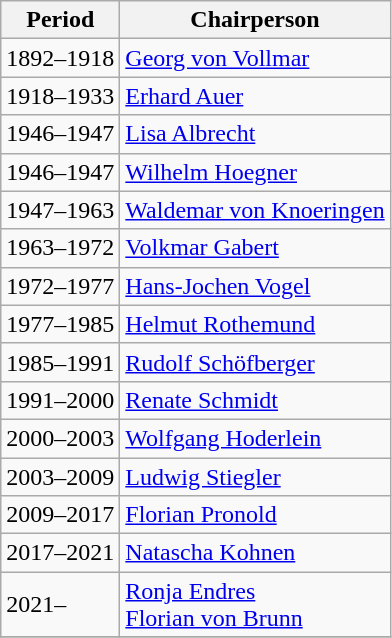<table class="wikitable">
<tr class="hintergrundfarbe6">
<th>Period</th>
<th>Chairperson</th>
</tr>
<tr>
<td>1892–1918</td>
<td><a href='#'>Georg von Vollmar</a></td>
</tr>
<tr>
<td>1918–1933</td>
<td><a href='#'>Erhard Auer</a></td>
</tr>
<tr>
<td>1946–1947</td>
<td><a href='#'>Lisa Albrecht</a></td>
</tr>
<tr>
<td>1946–1947</td>
<td><a href='#'>Wilhelm Hoegner</a></td>
</tr>
<tr>
<td>1947–1963</td>
<td><a href='#'>Waldemar von Knoeringen</a></td>
</tr>
<tr>
<td>1963–1972</td>
<td><a href='#'>Volkmar Gabert</a></td>
</tr>
<tr>
<td>1972–1977</td>
<td><a href='#'>Hans-Jochen Vogel</a></td>
</tr>
<tr>
<td>1977–1985</td>
<td><a href='#'>Helmut Rothemund</a></td>
</tr>
<tr>
<td>1985–1991</td>
<td><a href='#'>Rudolf Schöfberger</a></td>
</tr>
<tr>
<td>1991–2000</td>
<td><a href='#'>Renate Schmidt</a></td>
</tr>
<tr>
<td>2000–2003</td>
<td><a href='#'>Wolfgang Hoderlein</a></td>
</tr>
<tr>
<td>2003–2009</td>
<td><a href='#'>Ludwig Stiegler</a></td>
</tr>
<tr>
<td>2009–2017</td>
<td><a href='#'>Florian Pronold</a></td>
</tr>
<tr>
<td>2017–2021</td>
<td><a href='#'>Natascha Kohnen</a></td>
</tr>
<tr>
<td>2021–</td>
<td><a href='#'>Ronja Endres</a> <br><a href='#'>Florian von Brunn</a></td>
</tr>
<tr>
</tr>
</table>
